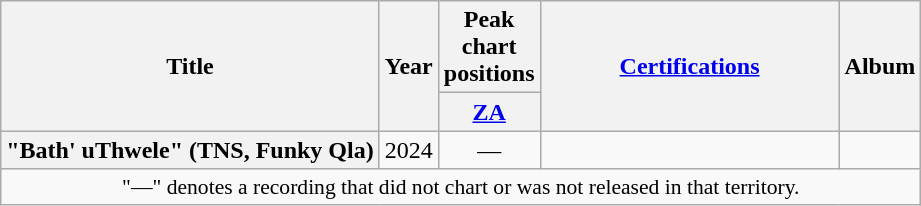<table class="wikitable plainrowheaders" style="text-align:center;">
<tr>
<th scope="col" rowspan="2">Title</th>
<th scope="col" rowspan="2">Year</th>
<th scope="col" colspan="1">Peak chart positions</th>
<th scope="col" rowspan="2" style="width:12em;"><a href='#'>Certifications</a></th>
<th scope="col" rowspan="2">Album</th>
</tr>
<tr>
<th scope="col" style="width:3em;font-size:100%;"><a href='#'>ZA</a><br></th>
</tr>
<tr>
<th scope="row">"Bath' uThwele" (TNS, Funky Qla)</th>
<td>2024</td>
<td>—</td>
<td></td>
<td></td>
</tr>
<tr>
<td colspan="8" style="font-size:90%">"—" denotes a recording that did not chart or was not released in that territory.</td>
</tr>
</table>
